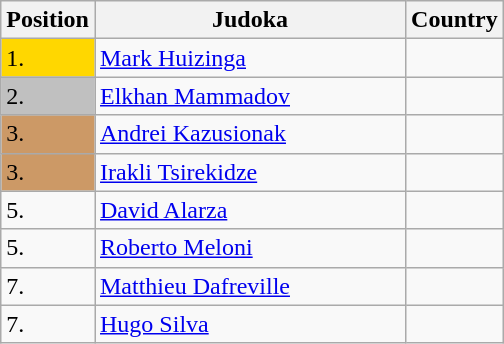<table class=wikitable>
<tr>
<th width=10>Position</th>
<th width=200>Judoka</th>
<th>Country</th>
</tr>
<tr>
<td bgcolor=gold>1.</td>
<td><a href='#'>Mark Huizinga</a></td>
<td></td>
</tr>
<tr>
<td bgcolor="silver">2.</td>
<td><a href='#'>Elkhan Mammadov</a></td>
<td></td>
</tr>
<tr>
<td bgcolor="CC9966">3.</td>
<td><a href='#'>Andrei Kazusionak</a></td>
<td></td>
</tr>
<tr>
<td bgcolor="CC9966">3.</td>
<td><a href='#'>Irakli Tsirekidze</a></td>
<td></td>
</tr>
<tr>
<td>5.</td>
<td><a href='#'>David Alarza</a></td>
<td></td>
</tr>
<tr>
<td>5.</td>
<td><a href='#'>Roberto Meloni</a></td>
<td></td>
</tr>
<tr>
<td>7.</td>
<td><a href='#'>Matthieu Dafreville</a></td>
<td></td>
</tr>
<tr>
<td>7.</td>
<td><a href='#'>Hugo Silva</a></td>
<td></td>
</tr>
</table>
